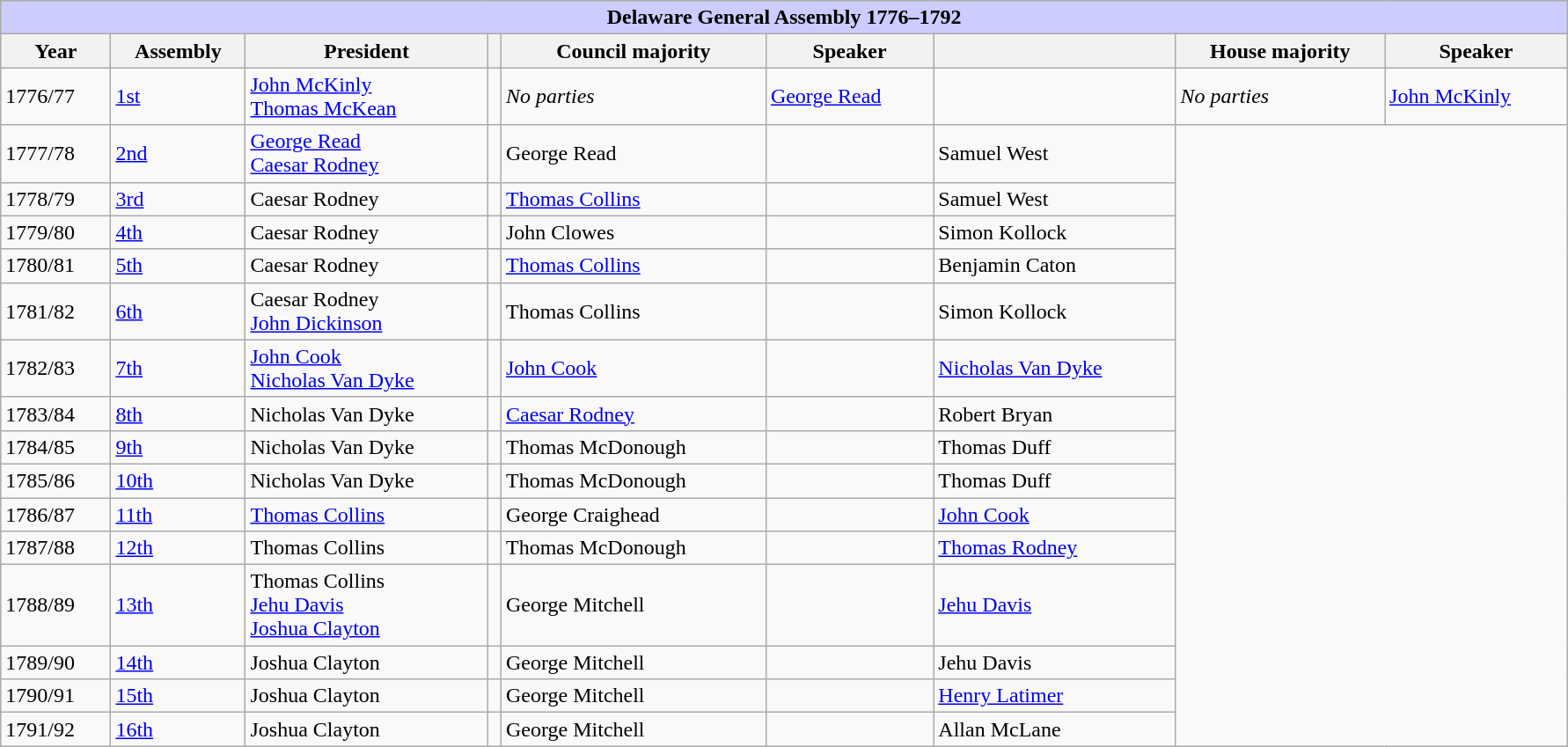<table class=wikitable style="width: 94%" style="text-align: center;" align="center">
<tr bgcolor=#cccccc>
<th colspan=12 style="background: #ccccff;"><strong>Delaware General Assembly 1776–1792</strong></th>
</tr>
<tr>
<th><strong>Year</strong></th>
<th><strong>Assembly</strong></th>
<th><strong>President</strong></th>
<th></th>
<th><strong>Council majority</strong></th>
<th><strong>Speaker</strong></th>
<th></th>
<th><strong>House majority</strong></th>
<th><strong>Speaker</strong></th>
</tr>
<tr>
<td>1776/77</td>
<td><a href='#'>1st</a></td>
<td><a href='#'>John McKinly</a><br><a href='#'>Thomas McKean</a></td>
<td></td>
<td><em>No parties</em></td>
<td><a href='#'>George Read</a></td>
<td></td>
<td><em>No parties</em></td>
<td><a href='#'>John McKinly</a></td>
</tr>
<tr>
<td>1777/78</td>
<td><a href='#'>2nd</a></td>
<td><a href='#'>George Read</a><br><a href='#'>Caesar Rodney</a></td>
<td></td>
<td>George Read</td>
<td></td>
<td>Samuel West</td>
</tr>
<tr>
<td>1778/79</td>
<td><a href='#'>3rd</a></td>
<td>Caesar Rodney</td>
<td></td>
<td><a href='#'>Thomas Collins</a></td>
<td></td>
<td>Samuel West</td>
</tr>
<tr>
<td>1779/80</td>
<td><a href='#'>4th</a></td>
<td>Caesar Rodney</td>
<td></td>
<td>John Clowes</td>
<td></td>
<td>Simon Kollock</td>
</tr>
<tr>
<td>1780/81</td>
<td><a href='#'>5th</a></td>
<td>Caesar Rodney</td>
<td></td>
<td><a href='#'>Thomas Collins</a></td>
<td></td>
<td>Benjamin Caton</td>
</tr>
<tr>
<td>1781/82</td>
<td><a href='#'>6th</a></td>
<td>Caesar Rodney<br><a href='#'>John Dickinson</a></td>
<td></td>
<td>Thomas Collins</td>
<td></td>
<td>Simon Kollock</td>
</tr>
<tr>
<td>1782/83</td>
<td><a href='#'>7th</a></td>
<td><a href='#'>John Cook</a><br><a href='#'>Nicholas Van Dyke</a></td>
<td></td>
<td><a href='#'>John Cook</a></td>
<td></td>
<td><a href='#'>Nicholas Van Dyke</a></td>
</tr>
<tr>
<td>1783/84</td>
<td><a href='#'>8th</a></td>
<td>Nicholas Van Dyke</td>
<td></td>
<td><a href='#'>Caesar Rodney</a></td>
<td></td>
<td>Robert Bryan</td>
</tr>
<tr>
<td>1784/85</td>
<td><a href='#'>9th</a></td>
<td>Nicholas Van Dyke</td>
<td></td>
<td>Thomas McDonough</td>
<td></td>
<td>Thomas Duff</td>
</tr>
<tr>
<td>1785/86</td>
<td><a href='#'>10th</a></td>
<td>Nicholas Van Dyke</td>
<td></td>
<td>Thomas McDonough</td>
<td></td>
<td>Thomas Duff</td>
</tr>
<tr>
<td>1786/87</td>
<td><a href='#'>11th</a></td>
<td><a href='#'>Thomas Collins</a></td>
<td></td>
<td>George Craighead</td>
<td></td>
<td><a href='#'>John Cook</a></td>
</tr>
<tr>
<td>1787/88</td>
<td><a href='#'>12th</a></td>
<td>Thomas Collins</td>
<td></td>
<td>Thomas McDonough</td>
<td></td>
<td><a href='#'>Thomas Rodney</a></td>
</tr>
<tr>
<td>1788/89</td>
<td><a href='#'>13th</a></td>
<td>Thomas Collins<br><a href='#'>Jehu Davis</a><br><a href='#'>Joshua Clayton</a></td>
<td></td>
<td>George Mitchell</td>
<td></td>
<td><a href='#'>Jehu Davis</a></td>
</tr>
<tr>
<td>1789/90</td>
<td><a href='#'>14th</a></td>
<td>Joshua Clayton</td>
<td></td>
<td>George Mitchell</td>
<td></td>
<td>Jehu Davis</td>
</tr>
<tr>
<td>1790/91</td>
<td><a href='#'>15th</a></td>
<td>Joshua Clayton</td>
<td></td>
<td>George Mitchell</td>
<td></td>
<td><a href='#'>Henry Latimer</a></td>
</tr>
<tr>
<td>1791/92</td>
<td><a href='#'>16th</a></td>
<td>Joshua Clayton</td>
<td></td>
<td>George Mitchell</td>
<td></td>
<td>Allan McLane</td>
</tr>
</table>
